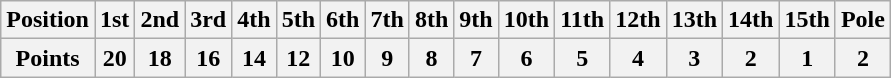<table class="wikitable">
<tr>
<th>Position</th>
<th>1st</th>
<th>2nd</th>
<th>3rd</th>
<th>4th</th>
<th>5th</th>
<th>6th</th>
<th>7th</th>
<th>8th</th>
<th>9th</th>
<th>10th</th>
<th>11th</th>
<th>12th</th>
<th>13th</th>
<th>14th</th>
<th>15th</th>
<th>Pole</th>
</tr>
<tr>
<th>Points</th>
<th>20</th>
<th>18</th>
<th>16</th>
<th>14</th>
<th>12</th>
<th>10</th>
<th>9</th>
<th>8</th>
<th>7</th>
<th>6</th>
<th>5</th>
<th>4</th>
<th>3</th>
<th>2</th>
<th>1</th>
<th>2</th>
</tr>
</table>
